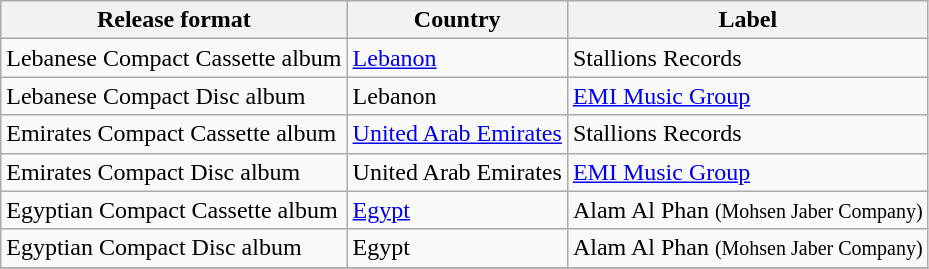<table class="wikitable">
<tr>
<th>Release format</th>
<th>Country</th>
<th>Label</th>
</tr>
<tr>
<td>Lebanese Compact Cassette album</td>
<td><a href='#'>Lebanon</a></td>
<td>Stallions Records</td>
</tr>
<tr>
<td>Lebanese Compact Disc album</td>
<td>Lebanon</td>
<td><a href='#'>EMI Music Group</a></td>
</tr>
<tr>
<td>Emirates Compact Cassette album</td>
<td><a href='#'>United Arab Emirates</a></td>
<td>Stallions Records</td>
</tr>
<tr>
<td>Emirates Compact Disc album</td>
<td>United Arab Emirates</td>
<td><a href='#'>EMI Music Group</a></td>
</tr>
<tr>
<td>Egyptian Compact Cassette album</td>
<td><a href='#'>Egypt</a></td>
<td>Alam Al Phan <small>(Mohsen Jaber Company)</small></td>
</tr>
<tr>
<td>Egyptian Compact Disc album</td>
<td>Egypt</td>
<td>Alam Al Phan <small>(Mohsen Jaber Company)</small></td>
</tr>
<tr>
</tr>
</table>
